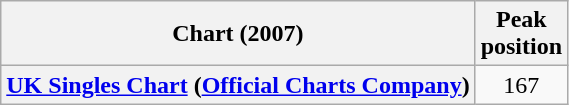<table class="wikitable sortable plainrowheaders" style="text-align:center;">
<tr>
<th>Chart (2007)</th>
<th>Peak<br>position</th>
</tr>
<tr>
<th scope="row"><a href='#'>UK Singles Chart</a> (<a href='#'>Official Charts Company</a>)</th>
<td>167</td>
</tr>
</table>
